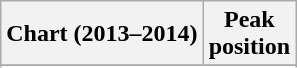<table class="wikitable sortable">
<tr>
<th align="left">Chart (2013–2014)</th>
<th align="center">Peak<br>position</th>
</tr>
<tr>
</tr>
<tr>
</tr>
<tr>
</tr>
<tr>
</tr>
<tr>
</tr>
</table>
